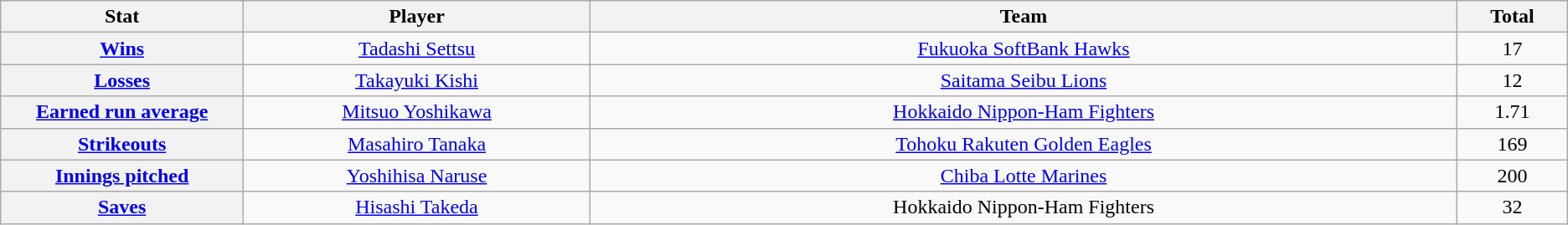<table class="wikitable" style="text-align:center;">
<tr>
<th scope="col" width="7%">Stat</th>
<th scope="col" width="10%">Player</th>
<th scope="col" width="25%">Team</th>
<th scope="col" width="3%">Total</th>
</tr>
<tr>
<th scope="row" style="text-align:center;"><a href='#'>Wins</a></th>
<td><a href='#'>Tadashi Settsu</a></td>
<td><a href='#'>Fukuoka SoftBank Hawks</a></td>
<td>17</td>
</tr>
<tr>
<th scope="row" style="text-align:center;"><a href='#'>Losses</a></th>
<td><a href='#'>Takayuki Kishi</a></td>
<td><a href='#'>Saitama Seibu Lions</a></td>
<td>12</td>
</tr>
<tr>
<th scope="row" style="text-align:center;"><a href='#'>Earned run average</a></th>
<td><a href='#'>Mitsuo Yoshikawa</a></td>
<td><a href='#'>Hokkaido Nippon-Ham Fighters</a></td>
<td>1.71</td>
</tr>
<tr>
<th scope="row" style="text-align:center;"><a href='#'>Strikeouts</a></th>
<td><a href='#'>Masahiro Tanaka</a></td>
<td><a href='#'>Tohoku Rakuten Golden Eagles</a></td>
<td>169</td>
</tr>
<tr>
<th scope="row" style="text-align:center;"><a href='#'>Innings pitched</a></th>
<td><a href='#'>Yoshihisa Naruse</a></td>
<td><a href='#'>Chiba Lotte Marines</a></td>
<td>200</td>
</tr>
<tr>
<th scope="row" style="text-align:center;"><a href='#'>Saves</a></th>
<td><a href='#'>Hisashi Takeda</a></td>
<td>Hokkaido Nippon-Ham Fighters</td>
<td>32</td>
</tr>
</table>
